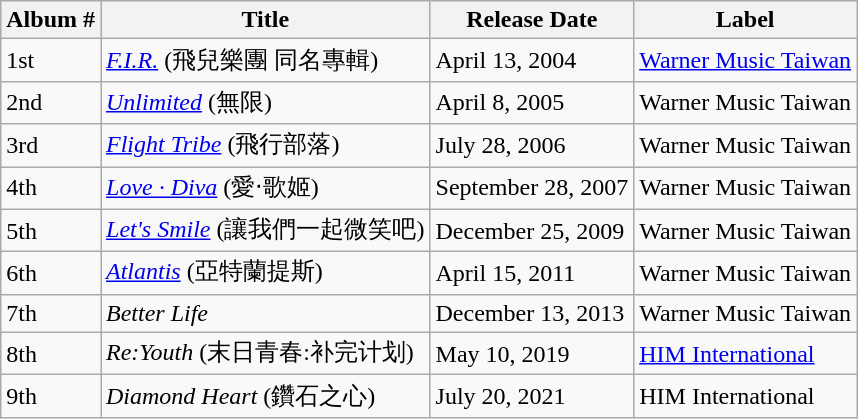<table class="wikitable">
<tr>
<th>Album #</th>
<th>Title</th>
<th>Release Date</th>
<th>Label</th>
</tr>
<tr>
<td>1st</td>
<td><em><a href='#'>F.I.R.</a></em> (飛兒樂團 同名專輯)</td>
<td>April 13, 2004</td>
<td><a href='#'>Warner Music Taiwan</a></td>
</tr>
<tr>
<td>2nd</td>
<td><em><a href='#'>Unlimited</a></em> (無限)</td>
<td>April 8, 2005</td>
<td>Warner Music Taiwan</td>
</tr>
<tr>
<td>3rd</td>
<td><em><a href='#'>Flight Tribe</a></em> (飛行部落)</td>
<td>July 28, 2006</td>
<td>Warner Music Taiwan</td>
</tr>
<tr>
<td>4th</td>
<td><em><a href='#'>Love · Diva</a></em> (愛‧歌姬)</td>
<td>September 28, 2007</td>
<td>Warner Music Taiwan</td>
</tr>
<tr>
<td>5th</td>
<td><em><a href='#'>Let's Smile</a></em> (讓我們一起微笑吧)</td>
<td>December 25, 2009</td>
<td>Warner Music Taiwan</td>
</tr>
<tr>
<td>6th</td>
<td><em><a href='#'>Atlantis</a></em> (亞特蘭提斯)</td>
<td>April 15, 2011</td>
<td>Warner Music Taiwan</td>
</tr>
<tr>
<td>7th</td>
<td><em>Better Life</em></td>
<td>December 13, 2013</td>
<td>Warner Music Taiwan</td>
</tr>
<tr>
<td>8th</td>
<td><em>Re:Youth</em> (末日青春:补完计划)</td>
<td>May 10, 2019</td>
<td><a href='#'>HIM International</a></td>
</tr>
<tr>
<td>9th</td>
<td><em>Diamond Heart</em> (鑽石之心)</td>
<td>July 20, 2021</td>
<td>HIM International</td>
</tr>
</table>
